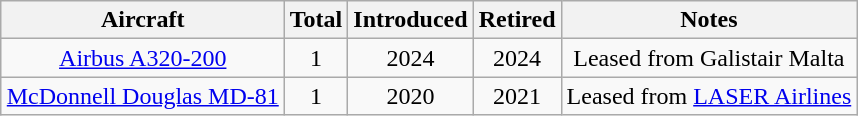<table class="wikitable" style="margin:0.5em auto; text-align:center">
<tr>
<th>Aircraft</th>
<th>Total</th>
<th>Introduced</th>
<th>Retired</th>
<th>Notes</th>
</tr>
<tr>
<td><a href='#'>Airbus A320-200</a></td>
<td>1</td>
<td>2024</td>
<td>2024</td>
<td>Leased from Galistair Malta</td>
</tr>
<tr>
<td><a href='#'>McDonnell Douglas MD-81</a></td>
<td>1</td>
<td>2020</td>
<td>2021</td>
<td>Leased from <a href='#'>LASER Airlines</a></td>
</tr>
</table>
